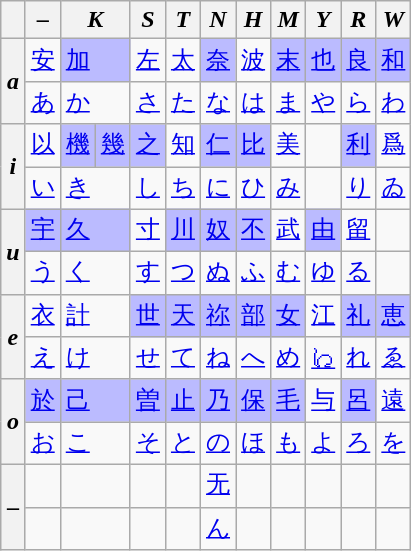<table class="wikitable" lang="ja">
<tr>
<th></th>
<th title="vowel">–</th>
<th colspan=2><em>K</em></th>
<th><em>S</em></th>
<th><em>T</em></th>
<th><em>N</em></th>
<th><em>H</em></th>
<th><em>M</em></th>
<th><em>Y</em></th>
<th><em>R</em></th>
<th><em>W</em></th>
</tr>
<tr>
<th rowspan=2><em>a</em></th>
<td><a href='#'>安</a></td>
<td colspan=2 style="background:#BBF"><a href='#'>加</a></td>
<td><a href='#'>左</a></td>
<td><a href='#'>太</a></td>
<td style="background:#BBF"><a href='#'>奈</a></td>
<td><a href='#'>波</a></td>
<td style="background:#BBF"><a href='#'>末</a></td>
<td style="background:#BBF"><a href='#'>也</a></td>
<td style="background:#BBF"><a href='#'>良</a></td>
<td style="background:#BBF"><a href='#'>和</a></td>
</tr>
<tr>
<td><a href='#'>あ</a></td>
<td colspan=2><a href='#'>か</a></td>
<td><a href='#'>さ</a></td>
<td><a href='#'>た</a></td>
<td><a href='#'>な</a></td>
<td><a href='#'>は</a></td>
<td><a href='#'>ま</a></td>
<td><a href='#'>や</a></td>
<td><a href='#'>ら</a></td>
<td><a href='#'>わ</a></td>
</tr>
<tr>
<th rowspan=2><em>i</em></th>
<td><a href='#'>以</a></td>
<td style="background:#BBF"><a href='#'>機</a></td>
<td style="background:#BBF"><a href='#'>幾</a></td>
<td style="background:#BBF"><a href='#'>之</a></td>
<td><a href='#'>知</a></td>
<td style="background:#BBF"><a href='#'>仁</a></td>
<td style="background:#BBF"><a href='#'>比</a></td>
<td><a href='#'>美</a></td>
<td></td>
<td style="background:#BBF"><a href='#'>利</a></td>
<td><a href='#'>爲</a></td>
</tr>
<tr>
<td><a href='#'>い</a></td>
<td colspan=2><a href='#'>き</a></td>
<td><a href='#'>し</a></td>
<td><a href='#'>ち</a></td>
<td><a href='#'>に</a></td>
<td><a href='#'>ひ</a></td>
<td><a href='#'>み</a></td>
<td></td>
<td><a href='#'>り</a></td>
<td><a href='#'>ゐ</a></td>
</tr>
<tr>
<th rowspan=2><em>u</em></th>
<td style="background:#BBF"><a href='#'>宇</a></td>
<td colspan=2 style="background:#BBF"><a href='#'>久</a></td>
<td><a href='#'>寸</a></td>
<td style="background:#BBF"><a href='#'>川</a></td>
<td style="background:#BBF"><a href='#'>奴</a></td>
<td style="background:#BBF"><a href='#'>不</a></td>
<td><a href='#'>武</a></td>
<td style="background:#BBF"><a href='#'>由</a></td>
<td><a href='#'>留</a></td>
<td></td>
</tr>
<tr>
<td><a href='#'>う</a></td>
<td colspan=2><a href='#'>く</a></td>
<td><a href='#'>す</a></td>
<td><a href='#'>つ</a></td>
<td><a href='#'>ぬ</a></td>
<td><a href='#'>ふ</a></td>
<td><a href='#'>む</a></td>
<td><a href='#'>ゆ</a></td>
<td><a href='#'>る</a></td>
<td></td>
</tr>
<tr>
<th rowspan=2><em>e</em></th>
<td><a href='#'>衣</a></td>
<td colspan=2><a href='#'>計</a></td>
<td style="background:#BBF"><a href='#'>世</a></td>
<td style="background:#BBF"><a href='#'>天</a></td>
<td style="background:#BBF"><a href='#'>祢</a></td>
<td style="background:#BBF"><a href='#'>部</a></td>
<td style="background:#BBF"><a href='#'>女</a></td>
<td><a href='#'>江</a></td>
<td style="background:#BBF"><a href='#'>礼</a></td>
<td style="background:#BBF"><a href='#'>恵</a></td>
</tr>
<tr>
<td><a href='#'>え</a></td>
<td colspan=2><a href='#'>け</a></td>
<td><a href='#'>せ</a></td>
<td><a href='#'>て</a></td>
<td><a href='#'>ね</a></td>
<td><a href='#'>へ</a></td>
<td><a href='#'>め</a></td>
<td><a href='#'>𛀁</a></td>
<td><a href='#'>れ</a></td>
<td><a href='#'>ゑ</a></td>
</tr>
<tr>
<th rowspan=2><em>o</em></th>
<td style="background:#BBF"><a href='#'>於</a></td>
<td colspan=2 style="background:#BBF"><a href='#'>己</a></td>
<td style="background:#BBF"><a href='#'>曽</a></td>
<td style="background:#BBF"><a href='#'>止</a></td>
<td style="background:#BBF"><a href='#'>乃</a></td>
<td style="background:#BBF"><a href='#'>保</a></td>
<td style="background:#BBF"><a href='#'>毛</a></td>
<td><a href='#'>与</a></td>
<td style="background:#BBF"><a href='#'>呂</a></td>
<td><a href='#'>遠</a></td>
</tr>
<tr>
<td><a href='#'>お</a></td>
<td colspan=2><a href='#'>こ</a></td>
<td><a href='#'>そ</a></td>
<td><a href='#'>と</a></td>
<td><a href='#'>の</a></td>
<td><a href='#'>ほ</a></td>
<td><a href='#'>も</a></td>
<td><a href='#'>よ</a></td>
<td><a href='#'>ろ</a></td>
<td><a href='#'>を</a></td>
</tr>
<tr>
<th rowspan=2 title="consonant">–</th>
<td></td>
<td colspan=2></td>
<td></td>
<td></td>
<td><a href='#'>无</a></td>
<td></td>
<td></td>
<td></td>
<td></td>
<td></td>
</tr>
<tr>
<td></td>
<td colspan=2></td>
<td></td>
<td></td>
<td><a href='#'>ん</a></td>
<td></td>
<td></td>
<td></td>
<td></td>
<td></td>
</tr>
</table>
